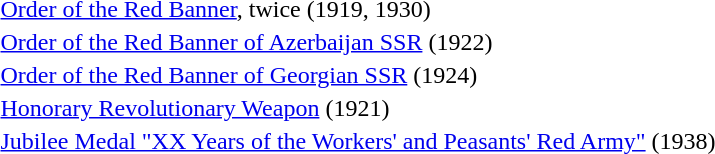<table>
<tr>
<td></td>
<td><a href='#'>Order of the Red Banner</a>, twice (1919, 1930)</td>
</tr>
<tr>
<td></td>
<td><a href='#'>Order of the Red Banner of Azerbaijan SSR</a> (1922)</td>
</tr>
<tr>
<td></td>
<td><a href='#'>Order of the Red Banner of Georgian SSR</a> (1924)</td>
</tr>
<tr>
<td></td>
<td><a href='#'>Honorary Revolutionary Weapon</a> (1921)</td>
</tr>
<tr>
<td></td>
<td><a href='#'>Jubilee Medal "XX Years of the Workers' and Peasants' Red Army"</a> (1938)</td>
</tr>
<tr>
</tr>
</table>
